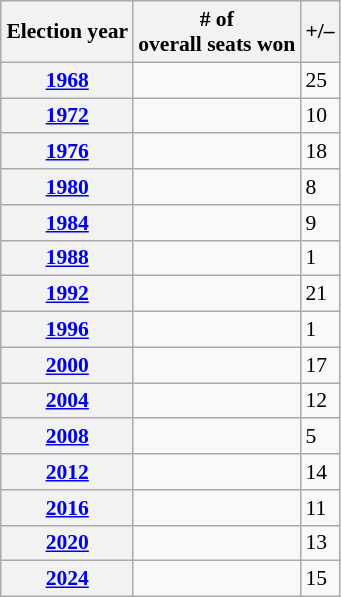<table class="wikitable collapsible collapsed" style="float:left; margin:0 0 0.5em 1em; text-align:left; font-size:90%;">
<tr>
<th>Election year</th>
<th># of<br>overall seats won</th>
<th>+/–</th>
</tr>
<tr>
<th><a href='#'>1968</a></th>
<td></td>
<td> 25</td>
</tr>
<tr>
<th><a href='#'>1972</a></th>
<td></td>
<td> 10</td>
</tr>
<tr>
<th><a href='#'>1976</a></th>
<td></td>
<td> 18</td>
</tr>
<tr>
<th><a href='#'>1980</a></th>
<td></td>
<td> 8</td>
</tr>
<tr>
<th><a href='#'>1984</a></th>
<td></td>
<td> 9</td>
</tr>
<tr>
<th><a href='#'>1988</a></th>
<td></td>
<td> 1</td>
</tr>
<tr>
<th><a href='#'>1992</a></th>
<td></td>
<td> 21</td>
</tr>
<tr>
<th><a href='#'>1996</a></th>
<td></td>
<td> 1</td>
</tr>
<tr>
<th><a href='#'>2000</a></th>
<td></td>
<td> 17</td>
</tr>
<tr>
<th><a href='#'>2004</a></th>
<td></td>
<td> 12</td>
</tr>
<tr>
<th><a href='#'>2008</a></th>
<td></td>
<td> 5</td>
</tr>
<tr>
<th><a href='#'>2012</a></th>
<td></td>
<td> 14</td>
</tr>
<tr>
<th><a href='#'>2016</a></th>
<td></td>
<td> 11</td>
</tr>
<tr>
<th><a href='#'>2020</a></th>
<td></td>
<td> 13</td>
</tr>
<tr>
<th><a href='#'>2024</a></th>
<td></td>
<td> 15</td>
</tr>
</table>
